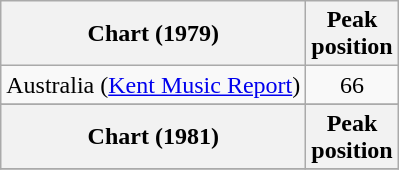<table class="wikitable sortable">
<tr>
<th>Chart (1979)</th>
<th>Peak<br>position</th>
</tr>
<tr>
<td>Australia (<a href='#'>Kent Music Report</a>)</td>
<td style="text-align:center;">66</td>
</tr>
<tr>
</tr>
<tr>
<th>Chart (1981)</th>
<th>Peak<br>position</th>
</tr>
<tr>
</tr>
</table>
